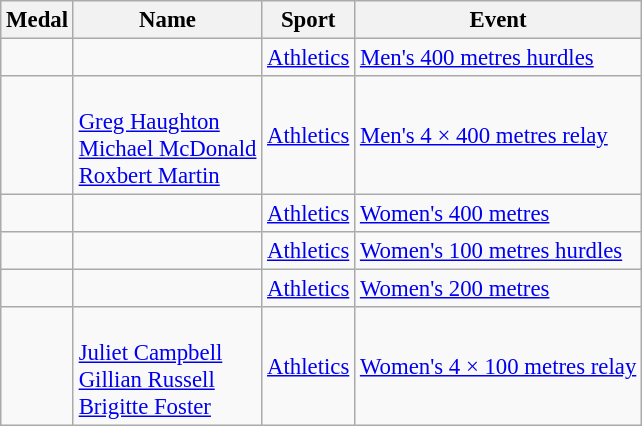<table class="wikitable sortable" style=font-size:95%>
<tr>
<th>Medal</th>
<th>Name</th>
<th>Sport</th>
<th>Event</th>
</tr>
<tr>
<td></td>
<td></td>
<td><a href='#'>Athletics</a></td>
<td><a href='#'>Men's 400 metres hurdles</a></td>
</tr>
<tr>
<td></td>
<td><br><a href='#'>Greg Haughton</a><br><a href='#'>Michael McDonald</a><br><a href='#'>Roxbert Martin</a></td>
<td><a href='#'>Athletics</a></td>
<td><a href='#'>Men's 4 × 400 metres relay</a></td>
</tr>
<tr>
<td></td>
<td></td>
<td><a href='#'>Athletics</a></td>
<td><a href='#'>Women's 400 metres</a></td>
</tr>
<tr>
<td></td>
<td></td>
<td><a href='#'>Athletics</a></td>
<td><a href='#'>Women's 100 metres hurdles</a></td>
</tr>
<tr>
<td></td>
<td></td>
<td><a href='#'>Athletics</a></td>
<td><a href='#'>Women's 200 metres</a></td>
</tr>
<tr>
<td></td>
<td><br><a href='#'>Juliet Campbell</a><br><a href='#'>Gillian Russell</a><br><a href='#'>Brigitte Foster</a></td>
<td><a href='#'>Athletics</a></td>
<td><a href='#'>Women's 4 × 100 metres relay</a></td>
</tr>
</table>
